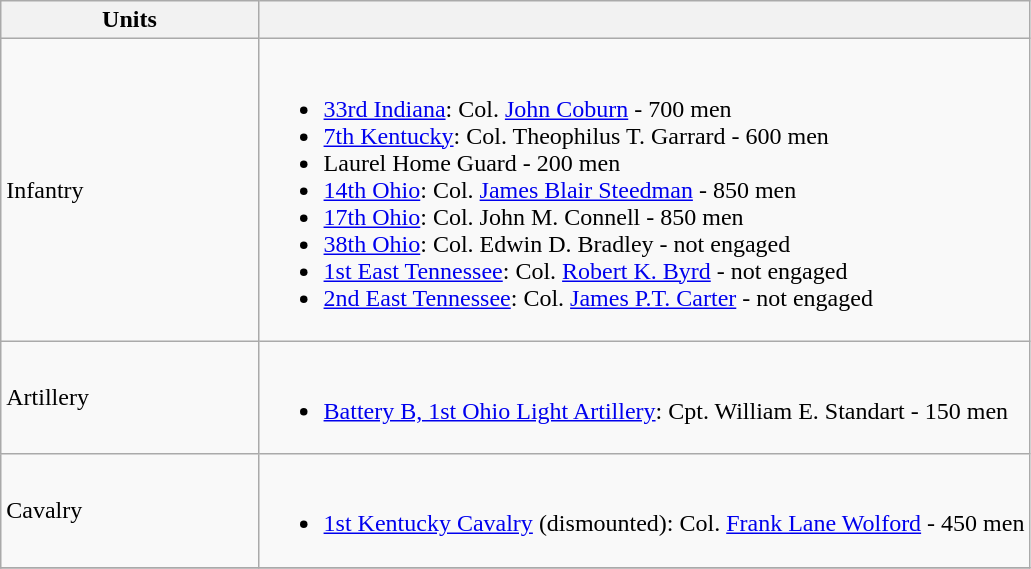<table class="wikitable">
<tr>
<th width=25%>Units</th>
<th></th>
</tr>
<tr>
<td>Infantry</td>
<td><br><ul><li><a href='#'>33rd Indiana</a>: Col. <a href='#'>John Coburn</a> - 700 men</li><li><a href='#'>7th Kentucky</a>: Col. Theophilus T. Garrard - 600 men</li><li>Laurel Home Guard - 200 men</li><li><a href='#'>14th Ohio</a>: Col. <a href='#'>James Blair Steedman</a> - 850 men</li><li><a href='#'>17th Ohio</a>: Col. John M. Connell - 850 men</li><li><a href='#'>38th Ohio</a>: Col. Edwin D. Bradley - not engaged</li><li><a href='#'>1st East Tennessee</a>: Col. <a href='#'>Robert K. Byrd</a> - not engaged</li><li><a href='#'>2nd East Tennessee</a>: Col. <a href='#'>James P.T. Carter</a> - not engaged</li></ul></td>
</tr>
<tr>
<td>Artillery</td>
<td><br><ul><li><a href='#'>Battery B, 1st Ohio Light Artillery</a>: Cpt. William E. Standart - 150 men</li></ul></td>
</tr>
<tr>
<td>Cavalry</td>
<td><br><ul><li><a href='#'>1st Kentucky Cavalry</a> (dismounted): Col. <a href='#'>Frank Lane Wolford</a> - 450 men</li></ul></td>
</tr>
<tr>
</tr>
</table>
